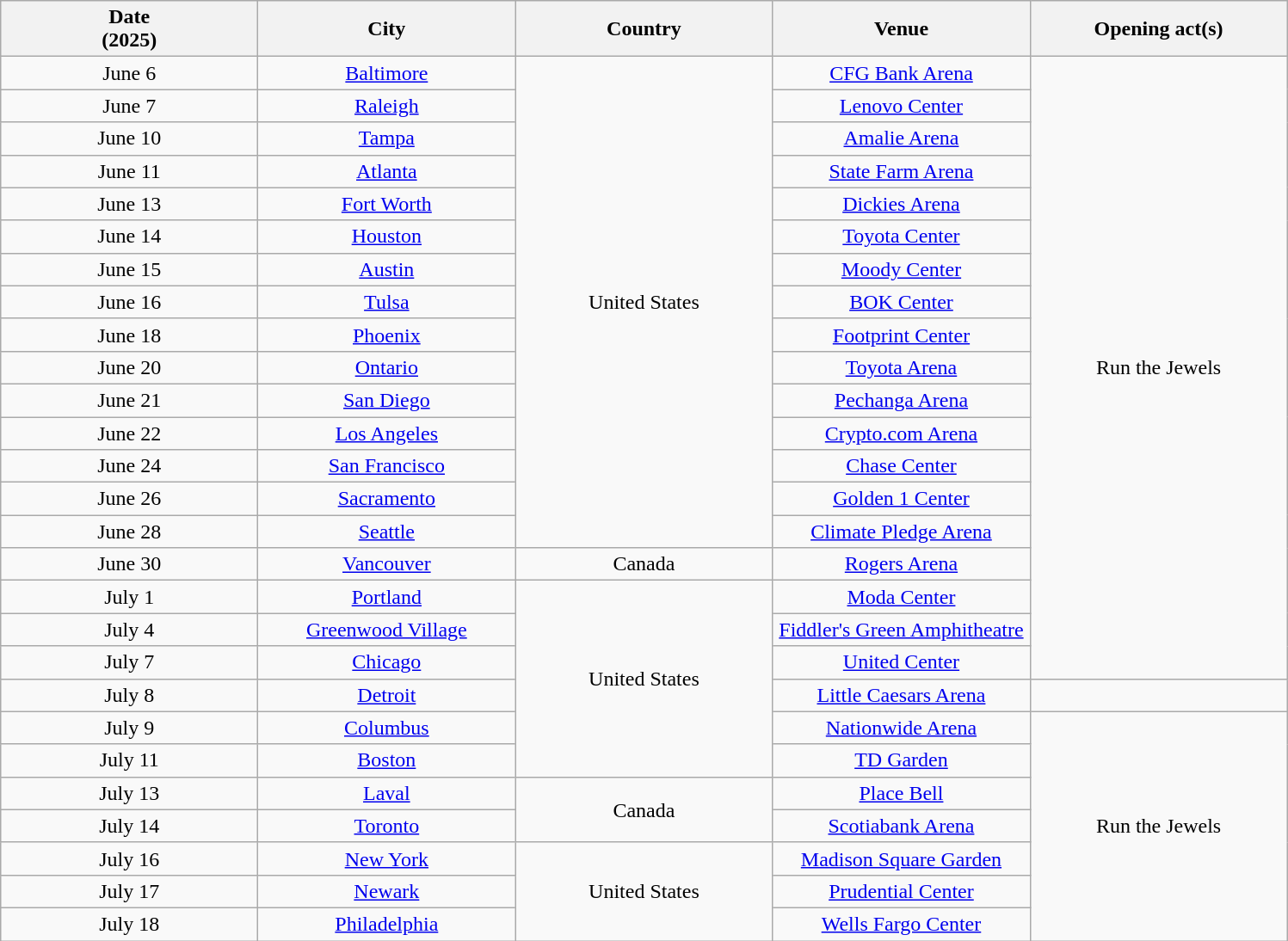<table class="wikitable sortable plainrowheaders" style="text-align:center;">
<tr>
<th scope="col" style="width: 12em;">Date<br>(2025)</th>
<th scope="col" style="width: 12em;">City</th>
<th scope="col" style="width: 12em;">Country</th>
<th scope="col" style="width: 12em;">Venue</th>
<th scope="col" style="width: 12em;">Opening act(s)</th>
</tr>
<tr>
<td scope="col">June 6</td>
<td><a href='#'>Baltimore</a></td>
<td rowspan="15">United States</td>
<td><a href='#'>CFG Bank Arena</a></td>
<td rowspan="19">Run the Jewels</td>
</tr>
<tr>
<td scope="col">June 7</td>
<td><a href='#'>Raleigh</a></td>
<td><a href='#'>Lenovo Center</a></td>
</tr>
<tr>
<td scope="col">June 10</td>
<td><a href='#'>Tampa</a></td>
<td><a href='#'>Amalie Arena</a></td>
</tr>
<tr>
<td scope="col">June 11</td>
<td><a href='#'>Atlanta</a></td>
<td><a href='#'>State Farm Arena</a></td>
</tr>
<tr>
<td scope="col">June 13</td>
<td><a href='#'>Fort Worth</a></td>
<td><a href='#'>Dickies Arena</a></td>
</tr>
<tr>
<td scope="col">June 14</td>
<td><a href='#'>Houston</a></td>
<td><a href='#'>Toyota Center</a></td>
</tr>
<tr>
<td scope="col">June 15</td>
<td><a href='#'>Austin</a></td>
<td><a href='#'>Moody Center</a></td>
</tr>
<tr>
<td scope="col">June 16</td>
<td><a href='#'>Tulsa</a></td>
<td><a href='#'>BOK Center</a></td>
</tr>
<tr>
<td scope="col">June 18</td>
<td><a href='#'>Phoenix</a></td>
<td><a href='#'>Footprint Center</a></td>
</tr>
<tr>
<td scope="col">June 20</td>
<td><a href='#'>Ontario</a></td>
<td><a href='#'>Toyota Arena</a></td>
</tr>
<tr>
<td scope="col">June 21</td>
<td><a href='#'>San Diego</a></td>
<td><a href='#'>Pechanga Arena</a></td>
</tr>
<tr>
<td scope="col">June 22</td>
<td><a href='#'>Los Angeles</a></td>
<td><a href='#'>Crypto.com Arena</a></td>
</tr>
<tr>
<td scope="col">June 24</td>
<td><a href='#'>San Francisco</a></td>
<td><a href='#'>Chase Center</a></td>
</tr>
<tr>
<td scope="col">June 26</td>
<td><a href='#'>Sacramento</a></td>
<td><a href='#'>Golden 1 Center</a></td>
</tr>
<tr>
<td scope="col">June 28</td>
<td><a href='#'>Seattle</a></td>
<td><a href='#'>Climate Pledge Arena</a></td>
</tr>
<tr>
<td scope="col">June 30</td>
<td><a href='#'>Vancouver</a></td>
<td>Canada</td>
<td><a href='#'>Rogers Arena</a></td>
</tr>
<tr>
<td scope="col">July 1</td>
<td><a href='#'>Portland</a></td>
<td rowspan="6">United States</td>
<td><a href='#'>Moda Center</a></td>
</tr>
<tr>
<td scope="col">July 4</td>
<td><a href='#'>Greenwood Village</a></td>
<td><a href='#'>Fiddler's Green Amphitheatre</a></td>
</tr>
<tr>
<td scope="col">July 7</td>
<td><a href='#'>Chicago</a></td>
<td><a href='#'>United Center</a></td>
</tr>
<tr>
<td scope="col">July 8</td>
<td><a href='#'>Detroit</a></td>
<td><a href='#'>Little Caesars Arena</a></td>
<td></td>
</tr>
<tr>
<td scope="col">July 9</td>
<td><a href='#'>Columbus</a></td>
<td><a href='#'>Nationwide Arena</a></td>
<td rowspan="7">Run the Jewels</td>
</tr>
<tr>
<td scope="col">July 11</td>
<td><a href='#'>Boston</a></td>
<td><a href='#'>TD Garden</a></td>
</tr>
<tr>
<td scope="col">July 13</td>
<td><a href='#'>Laval</a></td>
<td rowspan="2">Canada</td>
<td><a href='#'>Place Bell</a></td>
</tr>
<tr>
<td scope="col">July 14</td>
<td><a href='#'>Toronto</a></td>
<td><a href='#'>Scotiabank Arena</a></td>
</tr>
<tr>
<td scope="col">July 16</td>
<td><a href='#'>New York</a></td>
<td rowspan="3">United States</td>
<td><a href='#'>Madison Square Garden</a></td>
</tr>
<tr>
<td scope="col">July 17</td>
<td><a href='#'>Newark</a></td>
<td><a href='#'>Prudential Center</a></td>
</tr>
<tr>
<td scope="col">July 18</td>
<td><a href='#'>Philadelphia</a></td>
<td><a href='#'>Wells Fargo Center</a></td>
</tr>
</table>
